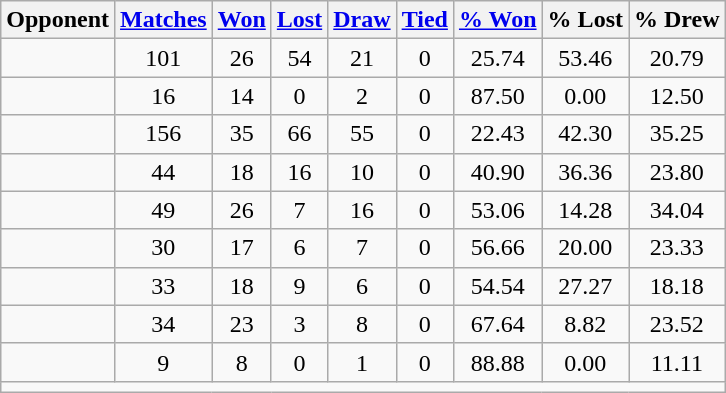<table class="wikitable sortable" style="text-align:center">
<tr>
<th scope="col">Opponent</th>
<th scope="col"><a href='#'>Matches</a></th>
<th scope="col"><a href='#'>Won</a></th>
<th scope="col"><a href='#'>Lost</a></th>
<th scope="col"><a href='#'>Draw</a></th>
<th scope="col"><a href='#'>Tied</a></th>
<th scope="col"><a href='#'>% Won</a></th>
<th scope="col">% Lost</th>
<th scope="col">% Drew</th>
</tr>
<tr>
<td></td>
<td>101</td>
<td>26</td>
<td>54</td>
<td>21</td>
<td>0</td>
<td>25.74</td>
<td>53.46</td>
<td>20.79</td>
</tr>
<tr>
<td></td>
<td>16</td>
<td>14</td>
<td>0</td>
<td>2</td>
<td>0</td>
<td>87.50</td>
<td>0.00</td>
<td>12.50</td>
</tr>
<tr>
<td></td>
<td>156</td>
<td>35</td>
<td>66</td>
<td>55</td>
<td>0</td>
<td>22.43</td>
<td>42.30</td>
<td>35.25</td>
</tr>
<tr>
<td></td>
<td>44</td>
<td>18</td>
<td>16</td>
<td>10</td>
<td>0</td>
<td>40.90</td>
<td>36.36</td>
<td>23.80</td>
</tr>
<tr>
<td></td>
<td>49</td>
<td>26</td>
<td>7</td>
<td>16</td>
<td>0</td>
<td>53.06</td>
<td>14.28</td>
<td>34.04</td>
</tr>
<tr>
<td></td>
<td>30</td>
<td>17</td>
<td>6</td>
<td>7</td>
<td>0</td>
<td>56.66</td>
<td>20.00</td>
<td>23.33</td>
</tr>
<tr>
<td></td>
<td>33</td>
<td>18</td>
<td>9</td>
<td>6</td>
<td>0</td>
<td>54.54</td>
<td>27.27</td>
<td>18.18</td>
</tr>
<tr>
<td></td>
<td>34</td>
<td>23</td>
<td>3</td>
<td>8</td>
<td>0</td>
<td>67.64</td>
<td>8.82</td>
<td>23.52</td>
</tr>
<tr>
<td></td>
<td>9</td>
<td>8</td>
<td>0</td>
<td>1</td>
<td>0</td>
<td>88.88</td>
<td>0.00</td>
<td>11.11</td>
</tr>
<tr>
<td colspan=11></td>
</tr>
</table>
